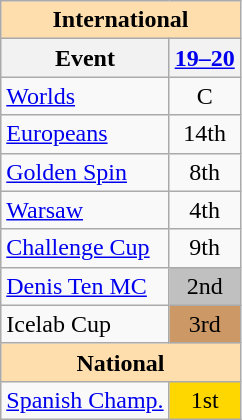<table class="wikitable" style="text-align:center">
<tr>
<th colspan="2" style="background-color: #ffdead; " align="center">International</th>
</tr>
<tr>
<th>Event</th>
<th><a href='#'>19–20</a></th>
</tr>
<tr>
<td align="left"><a href='#'>Worlds</a></td>
<td>C</td>
</tr>
<tr>
<td align="left"><a href='#'>Europeans</a></td>
<td>14th</td>
</tr>
<tr>
<td align="left"> <a href='#'>Golden Spin</a></td>
<td>8th</td>
</tr>
<tr>
<td align="left"> <a href='#'>Warsaw</a></td>
<td>4th</td>
</tr>
<tr>
<td align="left"><a href='#'>Challenge Cup</a></td>
<td>9th</td>
</tr>
<tr>
<td align="left"><a href='#'>Denis Ten MC</a></td>
<td bgcolor="silver">2nd</td>
</tr>
<tr>
<td align="left">Icelab Cup</td>
<td bgcolor="cc9966">3rd</td>
</tr>
<tr>
<th colspan="2" style="background-color: #ffdead; " align="center">National</th>
</tr>
<tr>
<td align="left"><a href='#'>Spanish Champ.</a></td>
<td bgcolor="gold">1st</td>
</tr>
</table>
